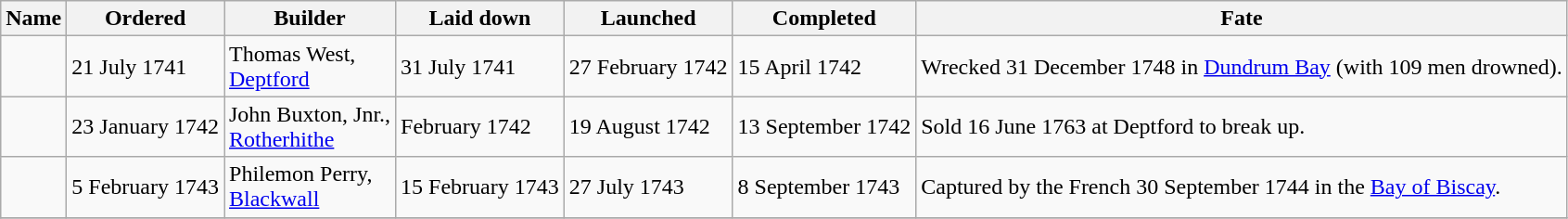<table class="wikitable" style="text-align:left">
<tr>
<th>Name</th>
<th>Ordered</th>
<th>Builder</th>
<th>Laid down</th>
<th>Launched</th>
<th>Completed</th>
<th>Fate</th>
</tr>
<tr>
<td></td>
<td>21 July 1741</td>
<td>Thomas West,<br><a href='#'>Deptford</a></td>
<td>31 July 1741</td>
<td>27 February 1742</td>
<td>15 April 1742</td>
<td>Wrecked 31 December 1748 in <a href='#'>Dundrum Bay</a> (with 109 men drowned).</td>
</tr>
<tr>
<td></td>
<td>23 January 1742</td>
<td>John Buxton, Jnr.,<br><a href='#'>Rotherhithe</a></td>
<td>February 1742</td>
<td>19 August 1742</td>
<td>13 September 1742</td>
<td>Sold 16 June 1763 at Deptford to break up.</td>
</tr>
<tr>
<td></td>
<td>5 February 1743</td>
<td>Philemon Perry,<br><a href='#'>Blackwall</a></td>
<td>15 February 1743</td>
<td>27 July 1743</td>
<td>8 September 1743</td>
<td>Captured by the French 30 September 1744 in the <a href='#'>Bay of Biscay</a>.</td>
</tr>
<tr>
</tr>
</table>
